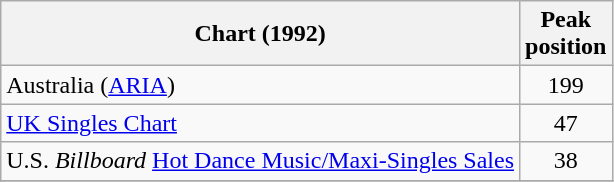<table class="wikitable">
<tr>
<th align="left">Chart (1992)</th>
<th align="left">Peak<br>position</th>
</tr>
<tr>
<td align="left">Australia (<a href='#'>ARIA</a>)</td>
<td align="center">199</td>
</tr>
<tr>
<td align="left"><a href='#'>UK Singles Chart</a></td>
<td align="center">47</td>
</tr>
<tr>
<td align="left">U.S. <em>Billboard</em> <a href='#'>Hot Dance Music/Maxi-Singles Sales</a></td>
<td align="center">38</td>
</tr>
<tr>
</tr>
</table>
